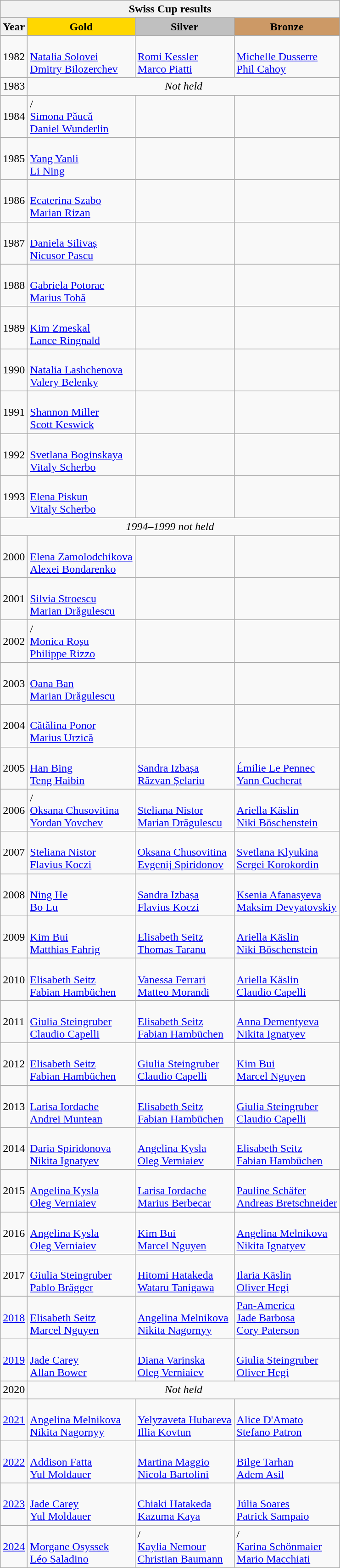<table class="wikitable">
<tr>
<th colspan="6" align="center"><strong>Swiss Cup results</strong></th>
</tr>
<tr>
<th>Year</th>
<td align=center bgcolor="gold"><strong>Gold</strong></td>
<td align=center bgcolor="silver"><strong>Silver</strong></td>
<td align=center bgcolor="cc9966"><strong>Bronze</strong></td>
</tr>
<tr>
<td>1982</td>
<td><br><a href='#'>Natalia Solovei</a><br><a href='#'>Dmitry Bilozerchev</a></td>
<td><br><a href='#'>Romi Kessler</a><br><a href='#'>Marco Piatti</a></td>
<td><br><a href='#'>Michelle Dusserre</a><br><a href='#'>Phil Cahoy</a></td>
</tr>
<tr>
<td>1983</td>
<td colspan="3" align=center><em>Not held</em></td>
</tr>
<tr>
<td>1984</td>
<td> / <br><a href='#'>Simona Păucă</a><br><a href='#'>Daniel Wunderlin</a></td>
<td></td>
<td></td>
</tr>
<tr>
<td>1985</td>
<td><br><a href='#'>Yang Yanli</a><br><a href='#'>Li Ning</a></td>
<td></td>
<td></td>
</tr>
<tr>
<td>1986</td>
<td><br><a href='#'>Ecaterina Szabo</a><br><a href='#'>Marian Rizan</a></td>
<td></td>
<td></td>
</tr>
<tr>
<td>1987</td>
<td><br><a href='#'>Daniela Silivaș</a><br><a href='#'>Nicusor Pascu</a></td>
<td></td>
<td></td>
</tr>
<tr>
<td>1988</td>
<td><br><a href='#'>Gabriela Potorac</a><br><a href='#'>Marius Tobă</a></td>
<td></td>
<td></td>
</tr>
<tr>
<td>1989</td>
<td><br><a href='#'>Kim Zmeskal</a><br><a href='#'>Lance Ringnald</a></td>
<td></td>
<td></td>
</tr>
<tr>
<td>1990</td>
<td><br><a href='#'>Natalia Lashchenova</a><br><a href='#'>Valery Belenky</a></td>
<td></td>
<td></td>
</tr>
<tr>
<td>1991</td>
<td><br><a href='#'>Shannon Miller</a><br><a href='#'>Scott Keswick</a></td>
<td></td>
<td></td>
</tr>
<tr>
<td>1992</td>
<td><br><a href='#'>Svetlana Boginskaya</a><br><a href='#'>Vitaly Scherbo</a></td>
<td></td>
<td></td>
</tr>
<tr>
<td>1993</td>
<td><br><a href='#'>Elena Piskun</a><br><a href='#'>Vitaly Scherbo</a></td>
<td></td>
<td></td>
</tr>
<tr>
<td colspan="4" align=center><em>1994–1999 not held</em></td>
</tr>
<tr>
<td>2000</td>
<td><br><a href='#'>Elena Zamolodchikova</a><br><a href='#'>Alexei Bondarenko</a></td>
<td></td>
<td></td>
</tr>
<tr>
<td>2001</td>
<td><br><a href='#'>Silvia Stroescu</a><br><a href='#'>Marian Drăgulescu</a></td>
<td></td>
<td></td>
</tr>
<tr>
<td>2002</td>
<td> / <br><a href='#'>Monica Roșu</a><br><a href='#'>Philippe Rizzo</a></td>
<td></td>
<td></td>
</tr>
<tr>
<td>2003</td>
<td><br><a href='#'>Oana Ban</a><br><a href='#'>Marian Drăgulescu</a></td>
<td></td>
<td></td>
</tr>
<tr>
<td>2004</td>
<td><br><a href='#'>Cătălina Ponor</a><br><a href='#'>Marius Urzică</a></td>
<td></td>
<td></td>
</tr>
<tr>
<td>2005</td>
<td><br><a href='#'>Han Bing</a><br><a href='#'>Teng Haibin</a></td>
<td><br><a href='#'>Sandra Izbașa</a><br><a href='#'>Răzvan Șelariu</a></td>
<td><br><a href='#'>Émilie Le Pennec</a><br><a href='#'>Yann Cucherat</a></td>
</tr>
<tr>
<td>2006</td>
<td> / <br><a href='#'>Oksana Chusovitina</a><br><a href='#'>Yordan Yovchev</a></td>
<td><br><a href='#'>Steliana Nistor</a><br><a href='#'>Marian Drăgulescu</a></td>
<td><br><a href='#'>Ariella Käslin</a><br><a href='#'>Niki Böschenstein</a></td>
</tr>
<tr>
<td>2007</td>
<td><br><a href='#'>Steliana Nistor</a><br><a href='#'>Flavius Koczi</a></td>
<td><br><a href='#'>Oksana Chusovitina</a><br><a href='#'>Evgenij Spiridonov</a></td>
<td><br><a href='#'>Svetlana Klyukina</a><br><a href='#'>Sergei Korokordin</a></td>
</tr>
<tr>
<td>2008</td>
<td><br><a href='#'>Ning He</a><br><a href='#'>Bo Lu</a></td>
<td><br><a href='#'>Sandra Izbașa</a><br><a href='#'>Flavius Koczi</a></td>
<td><br><a href='#'>Ksenia Afanasyeva</a><br><a href='#'>Maksim Devyatovskiy</a></td>
</tr>
<tr>
<td>2009</td>
<td><br><a href='#'>Kim Bui</a><br><a href='#'>Matthias Fahrig</a></td>
<td><br><a href='#'>Elisabeth Seitz</a><br><a href='#'>Thomas Taranu</a></td>
<td><br><a href='#'>Ariella Käslin</a><br><a href='#'>Niki Böschenstein</a></td>
</tr>
<tr>
<td>2010</td>
<td><br><a href='#'>Elisabeth Seitz</a><br><a href='#'>Fabian Hambüchen</a></td>
<td><br><a href='#'>Vanessa Ferrari</a><br><a href='#'>Matteo Morandi</a></td>
<td><br><a href='#'>Ariella Käslin</a><br><a href='#'>Claudio Capelli</a></td>
</tr>
<tr>
<td>2011</td>
<td><br><a href='#'>Giulia Steingruber</a><br><a href='#'>Claudio Capelli</a></td>
<td><br><a href='#'>Elisabeth Seitz</a><br><a href='#'>Fabian Hambüchen</a></td>
<td><br><a href='#'>Anna Dementyeva</a><br><a href='#'>Nikita Ignatyev</a></td>
</tr>
<tr>
<td>2012</td>
<td><br><a href='#'>Elisabeth Seitz</a><br><a href='#'>Fabian Hambüchen</a></td>
<td><br><a href='#'>Giulia Steingruber</a><br><a href='#'>Claudio Capelli</a></td>
<td><br><a href='#'>Kim Bui</a><br><a href='#'>Marcel Nguyen</a></td>
</tr>
<tr>
<td>2013</td>
<td><br><a href='#'>Larisa Iordache</a><br><a href='#'>Andrei Muntean</a></td>
<td><br><a href='#'>Elisabeth Seitz</a><br><a href='#'>Fabian Hambüchen</a></td>
<td><br><a href='#'>Giulia Steingruber</a><br><a href='#'>Claudio Capelli</a></td>
</tr>
<tr>
<td>2014</td>
<td><br><a href='#'>Daria Spiridonova</a><br><a href='#'>Nikita Ignatyev</a></td>
<td><br><a href='#'>Angelina Kysla</a><br><a href='#'>Oleg Verniaiev</a></td>
<td><br><a href='#'>Elisabeth Seitz</a><br><a href='#'>Fabian Hambüchen</a></td>
</tr>
<tr>
<td>2015</td>
<td><br><a href='#'>Angelina Kysla</a><br><a href='#'>Oleg Verniaiev</a></td>
<td><br><a href='#'>Larisa Iordache</a><br><a href='#'>Marius Berbecar</a></td>
<td><br><a href='#'>Pauline Schäfer</a><br><a href='#'>Andreas Bretschneider</a></td>
</tr>
<tr>
<td>2016</td>
<td><br><a href='#'>Angelina Kysla</a><br><a href='#'>Oleg Verniaiev</a></td>
<td><br><a href='#'>Kim Bui</a><br><a href='#'>Marcel Nguyen</a></td>
<td><br><a href='#'>Angelina Melnikova</a><br><a href='#'>Nikita Ignatyev</a></td>
</tr>
<tr>
<td>2017</td>
<td><br><a href='#'>Giulia Steingruber</a><br><a href='#'>Pablo Brägger</a></td>
<td><br><a href='#'>Hitomi Hatakeda</a><br><a href='#'>Wataru Tanigawa</a></td>
<td><br><a href='#'>Ilaria Käslin</a><br><a href='#'>Oliver Hegi</a></td>
</tr>
<tr>
<td><a href='#'>2018</a></td>
<td><br><a href='#'>Elisabeth Seitz</a><br><a href='#'>Marcel Nguyen</a></td>
<td><br><a href='#'>Angelina Melnikova</a><br><a href='#'>Nikita Nagornyy</a></td>
<td> <a href='#'>Pan-America</a><br><a href='#'>Jade Barbosa</a><br><a href='#'>Cory Paterson</a></td>
</tr>
<tr>
<td><a href='#'>2019</a></td>
<td><br><a href='#'>Jade Carey</a><br><a href='#'>Allan Bower</a></td>
<td><br><a href='#'>Diana Varinska</a><br><a href='#'>Oleg Verniaiev</a></td>
<td><br><a href='#'>Giulia Steingruber</a><br><a href='#'>Oliver Hegi</a></td>
</tr>
<tr>
<td>2020</td>
<td align=center colspan="3"><em>Not held</em></td>
</tr>
<tr>
<td><a href='#'>2021</a></td>
<td><br><a href='#'>Angelina Melnikova</a><br><a href='#'>Nikita Nagornyy</a></td>
<td><br><a href='#'>Yelyzaveta Hubareva</a><br><a href='#'>Illia Kovtun</a></td>
<td><br><a href='#'>Alice D'Amato</a><br><a href='#'>Stefano Patron</a></td>
</tr>
<tr>
<td><a href='#'>2022</a></td>
<td><br><a href='#'>Addison Fatta</a><br><a href='#'>Yul Moldauer</a></td>
<td><br><a href='#'>Martina Maggio</a><br><a href='#'>Nicola Bartolini</a></td>
<td><br><a href='#'>Bilge Tarhan</a><br><a href='#'>Adem Asil</a></td>
</tr>
<tr>
<td><a href='#'>2023</a></td>
<td><br><a href='#'>Jade Carey</a><br><a href='#'>Yul Moldauer</a></td>
<td><br><a href='#'>Chiaki Hatakeda</a><br><a href='#'>Kazuma Kaya</a></td>
<td><br><a href='#'>Júlia Soares</a><br><a href='#'>Patrick Sampaio</a></td>
</tr>
<tr>
<td><a href='#'>2024</a></td>
<td><br><a href='#'>Morgane Osyssek</a><br><a href='#'>Léo Saladino</a></td>
<td> / <br><a href='#'>Kaylia Nemour</a><br><a href='#'>Christian Baumann</a></td>
<td> / <br><a href='#'>Karina Schönmaier</a><br><a href='#'>Mario Macchiati</a></td>
</tr>
</table>
